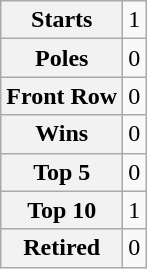<table class="wikitable" style="text-align:center">
<tr>
<th>Starts</th>
<td>1</td>
</tr>
<tr>
<th>Poles</th>
<td>0</td>
</tr>
<tr>
<th>Front Row</th>
<td>0</td>
</tr>
<tr>
<th>Wins</th>
<td>0</td>
</tr>
<tr>
<th>Top 5</th>
<td>0</td>
</tr>
<tr>
<th>Top 10</th>
<td>1</td>
</tr>
<tr>
<th>Retired</th>
<td>0</td>
</tr>
</table>
